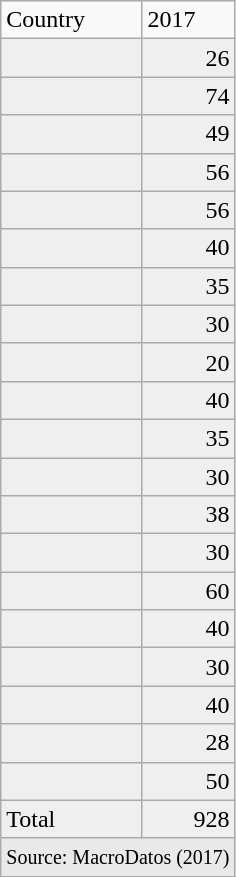<table class="wikitable">
<tr>
<td>Country</td>
<td>2017</td>
</tr>
<tr bgcolor="efefef">
<td></td>
<td align=right>26</td>
</tr>
<tr bgcolor="efefef">
<td></td>
<td align=right>74</td>
</tr>
<tr bgcolor="efefef">
<td></td>
<td align=right>49</td>
</tr>
<tr bgcolor="efefef">
<td></td>
<td align=right>56</td>
</tr>
<tr bgcolor="efefef">
<td></td>
<td align=right>56</td>
</tr>
<tr bgcolor="efefef">
<td></td>
<td align=right>40</td>
</tr>
<tr bgcolor="efefef">
<td></td>
<td align=right>35</td>
</tr>
<tr bgcolor="efefef">
<td></td>
<td align=right>30</td>
</tr>
<tr bgcolor="efefef">
<td></td>
<td align=right>20</td>
</tr>
<tr bgcolor="efefef">
<td></td>
<td align=right>40</td>
</tr>
<tr bgcolor="efefef">
<td></td>
<td align=right>35</td>
</tr>
<tr bgcolor="efefef">
<td></td>
<td align=right>30</td>
</tr>
<tr bgcolor="efefef">
<td></td>
<td align=right>38</td>
</tr>
<tr bgcolor="efefef">
<td></td>
<td align=right>30</td>
</tr>
<tr bgcolor="efefef">
<td></td>
<td align=right>60</td>
</tr>
<tr bgcolor="efefef">
<td></td>
<td align=right>40</td>
</tr>
<tr bgcolor="efefef">
<td></td>
<td align=right>30</td>
</tr>
<tr bgcolor="efefef">
<td></td>
<td align=right>40</td>
</tr>
<tr bgcolor="efefef">
<td></td>
<td align=right>28</td>
</tr>
<tr bgcolor="efefef">
<td></td>
<td align=right>50</td>
</tr>
<tr bgcolor="efefef">
<td>Total</td>
<td align=right>928</td>
</tr>
<tr bgcolor="efefef">
<td colspan=3 style="background:#e9e9e9;" align=center><small>Source: MacroDatos (2017)</small></td>
</tr>
<tr>
</tr>
</table>
